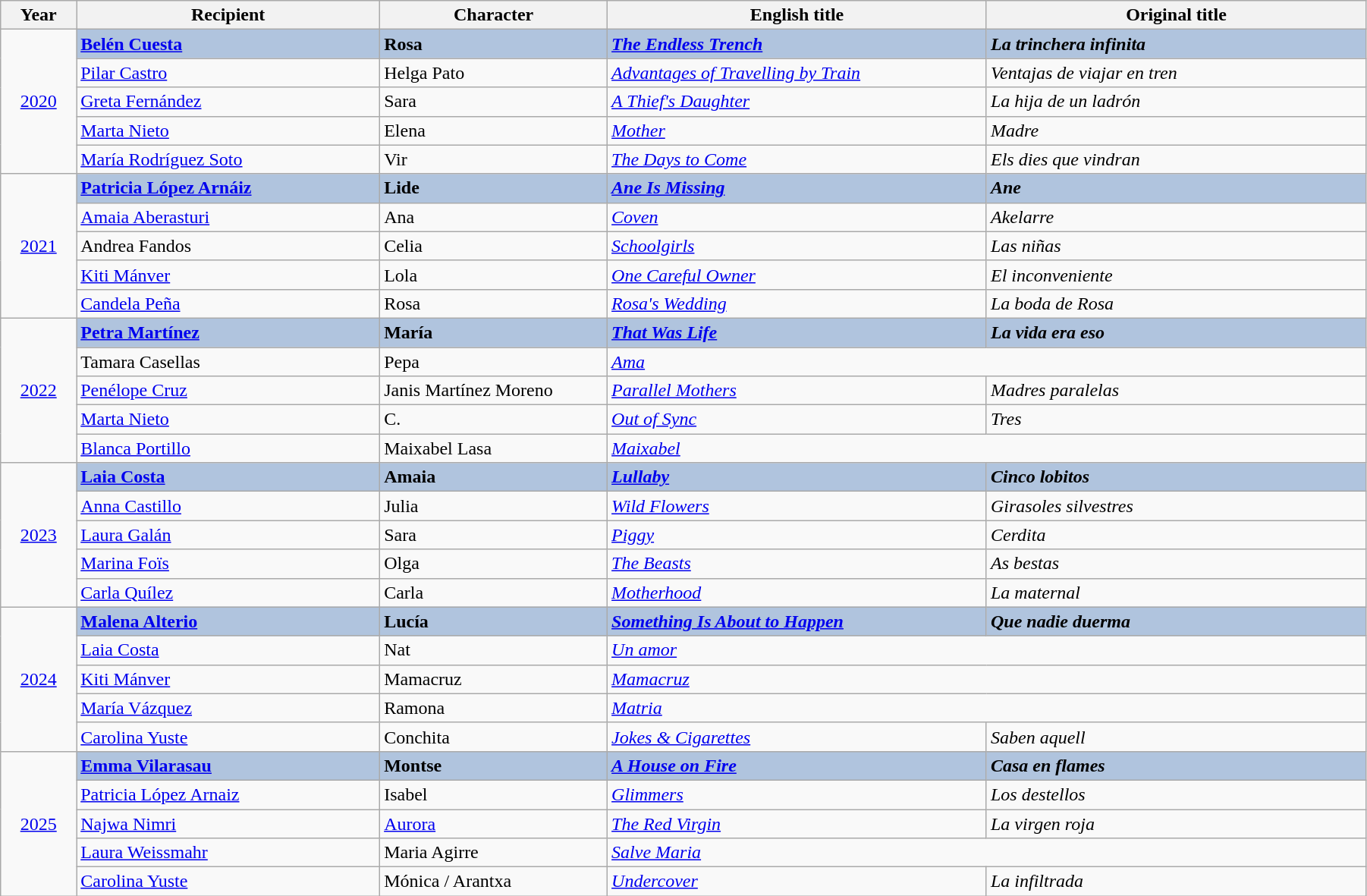<table class="wikitable" width="95%" cellpadding="5">
<tr>
<th width="5%">Year</th>
<th width="20%">Recipient</th>
<th width="15%">Character</th>
<th width="25%">English title</th>
<th width="25%">Original title</th>
</tr>
<tr>
<td rowspan=5 style="text-align:center"><a href='#'>2020</a><br></td>
<td style="background:#B0C4DE;"><strong><a href='#'>Belén Cuesta</a></strong></td>
<td style="background:#B0C4DE;"><strong>Rosa</strong></td>
<td style="background:#B0C4DE;"><strong><em><a href='#'>The Endless Trench</a></em></strong></td>
<td style="background:#B0C4DE;"><strong><em>La trinchera infinita</em></strong></td>
</tr>
<tr>
<td><a href='#'>Pilar Castro</a></td>
<td>Helga Pato</td>
<td><em><a href='#'>Advantages of Travelling by Train</a></em></td>
<td><em>Ventajas de viajar en tren</em></td>
</tr>
<tr>
<td><a href='#'>Greta Fernández</a></td>
<td>Sara</td>
<td><em><a href='#'>A Thief's Daughter</a></em></td>
<td><em>La hija de un ladrón</em></td>
</tr>
<tr>
<td><a href='#'>Marta Nieto</a></td>
<td>Elena</td>
<td><em><a href='#'>Mother</a></em></td>
<td><em>Madre</em></td>
</tr>
<tr>
<td><a href='#'>María Rodríguez Soto</a></td>
<td>Vir</td>
<td><em><a href='#'>The Days to Come</a></em></td>
<td><em>Els dies que vindran</em></td>
</tr>
<tr>
<td rowspan=5 style="text-align:center"><a href='#'>2021</a><br></td>
<td style="background:#B0C4DE;"><strong><a href='#'>Patricia López Arnáiz</a></strong></td>
<td style="background:#B0C4DE;"><strong>Lide</strong></td>
<td style="background:#B0C4DE;"><strong><em><a href='#'>Ane Is Missing</a></em></strong></td>
<td style="background:#B0C4DE;"><strong><em>Ane</em></strong></td>
</tr>
<tr>
<td><a href='#'>Amaia Aberasturi</a></td>
<td>Ana</td>
<td><em><a href='#'>Coven</a></em></td>
<td><em>Akelarre</em></td>
</tr>
<tr>
<td>Andrea Fandos</td>
<td>Celia</td>
<td><em><a href='#'>Schoolgirls</a></em></td>
<td><em>Las niñas</em></td>
</tr>
<tr>
<td><a href='#'>Kiti Mánver</a></td>
<td>Lola</td>
<td><em><a href='#'>One Careful Owner</a></em></td>
<td><em>El inconveniente</em></td>
</tr>
<tr>
<td><a href='#'>Candela Peña</a></td>
<td>Rosa</td>
<td><em><a href='#'>Rosa's Wedding</a></em></td>
<td><em>La boda de Rosa</em></td>
</tr>
<tr>
<td rowspan=5 style="text-align:center"><a href='#'>2022</a><br></td>
<td style="background:#B0C4DE;"><strong><a href='#'>Petra Martínez</a></strong></td>
<td style="background:#B0C4DE;"><strong>María</strong></td>
<td style="background:#B0C4DE;"><strong><em><a href='#'>That Was Life</a></em></strong></td>
<td style="background:#B0C4DE;"><strong><em>La vida era eso</em></strong></td>
</tr>
<tr>
<td>Tamara Casellas</td>
<td>Pepa</td>
<td colspan="2"><em><a href='#'>Ama</a></em></td>
</tr>
<tr>
<td><a href='#'>Penélope Cruz</a></td>
<td>Janis Martínez Moreno</td>
<td><em><a href='#'>Parallel Mothers</a></em></td>
<td><em>Madres paralelas</em></td>
</tr>
<tr>
<td><a href='#'>Marta Nieto</a></td>
<td>C.</td>
<td><em><a href='#'>Out of Sync</a></em></td>
<td><em>Tres</em></td>
</tr>
<tr>
<td><a href='#'>Blanca Portillo</a></td>
<td>Maixabel Lasa</td>
<td colspan="2"><em><a href='#'>Maixabel</a></em></td>
</tr>
<tr>
<td rowspan=5 style="text-align:center"><a href='#'>2023</a></td>
<td style="background:#B0C4DE;"><strong><a href='#'>Laia Costa</a></strong></td>
<td style="background:#B0C4DE;"><strong>Amaia</strong></td>
<td style="background:#B0C4DE;"><strong><em><a href='#'>Lullaby</a></em></strong></td>
<td style="background:#B0C4DE;"><strong><em>Cinco lobitos</em></strong></td>
</tr>
<tr>
<td><a href='#'>Anna Castillo</a></td>
<td>Julia</td>
<td><em><a href='#'>Wild Flowers</a></em></td>
<td><em>Girasoles silvestres</em></td>
</tr>
<tr>
<td><a href='#'>Laura Galán</a></td>
<td>Sara</td>
<td><em><a href='#'>Piggy</a></em></td>
<td><em>Cerdita</em></td>
</tr>
<tr>
<td><a href='#'>Marina Foïs</a></td>
<td>Olga</td>
<td><em><a href='#'>The Beasts</a></em></td>
<td><em>As bestas</em></td>
</tr>
<tr>
<td><a href='#'>Carla Quílez</a></td>
<td>Carla</td>
<td><em><a href='#'>Motherhood</a></em></td>
<td><em>La maternal</em></td>
</tr>
<tr>
<td rowspan=5 style="text-align:center"><a href='#'>2024</a></td>
<td style="background:#B0C4DE;"><strong><a href='#'>Malena Alterio</a></strong></td>
<td style="background:#B0C4DE;"><strong>Lucía</strong></td>
<td style="background:#B0C4DE;"><strong><em><a href='#'>Something Is About to Happen</a></em></strong></td>
<td style="background:#B0C4DE;"><strong><em>Que nadie duerma</em></strong></td>
</tr>
<tr>
<td><a href='#'>Laia Costa</a></td>
<td>Nat</td>
<td colspan="2"><em><a href='#'>Un amor</a></em></td>
</tr>
<tr>
<td><a href='#'>Kiti Mánver</a></td>
<td>Mamacruz</td>
<td colspan="2"><em><a href='#'>Mamacruz</a></em></td>
</tr>
<tr>
<td><a href='#'>María Vázquez</a></td>
<td>Ramona</td>
<td colspan="2"><em><a href='#'>Matria</a></em></td>
</tr>
<tr>
<td><a href='#'>Carolina Yuste</a></td>
<td>Conchita</td>
<td><em><a href='#'>Jokes & Cigarettes</a></em></td>
<td><em>Saben aquell</em></td>
</tr>
<tr>
<td rowspan=5 style="text-align:center"><a href='#'>2025</a></td>
<td style="background:#B0C4DE;"><strong><a href='#'>Emma Vilarasau</a></strong></td>
<td style="background:#B0C4DE;"><strong>Montse</strong></td>
<td style="background:#B0C4DE;"><strong><em><a href='#'>A House on Fire</a></em></strong></td>
<td style="background:#B0C4DE;"><strong><em>Casa en flames</em></strong></td>
</tr>
<tr>
<td><a href='#'>Patricia López Arnaiz</a></td>
<td>Isabel</td>
<td><em><a href='#'>Glimmers</a></em></td>
<td><em>Los destellos</em></td>
</tr>
<tr>
<td><a href='#'>Najwa Nimri</a></td>
<td><a href='#'>Aurora</a></td>
<td><em><a href='#'>The Red Virgin</a></em></td>
<td><em>La virgen roja</em></td>
</tr>
<tr>
<td><a href='#'>Laura Weissmahr</a></td>
<td>Maria Agirre</td>
<td colspan="2"><em><a href='#'>Salve Maria</a></em></td>
</tr>
<tr>
<td><a href='#'>Carolina Yuste</a></td>
<td>Mónica / Arantxa</td>
<td><em><a href='#'>Undercover</a></em></td>
<td><em>La infiltrada</em></td>
</tr>
</table>
